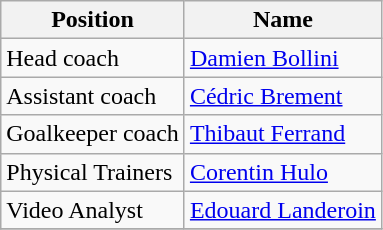<table class="wikitable">
<tr>
<th>Position</th>
<th>Name</th>
</tr>
<tr>
<td>Head coach</td>
<td> <a href='#'>Damien Bollini</a></td>
</tr>
<tr>
<td>Assistant coach</td>
<td> <a href='#'>Cédric Brement</a></td>
</tr>
<tr>
<td>Goalkeeper coach</td>
<td> <a href='#'>Thibaut Ferrand</a></td>
</tr>
<tr>
<td>Physical Trainers</td>
<td> <a href='#'>Corentin Hulo</a></td>
</tr>
<tr>
<td>Video Analyst</td>
<td> <a href='#'>Edouard Landeroin</a></td>
</tr>
<tr>
</tr>
</table>
